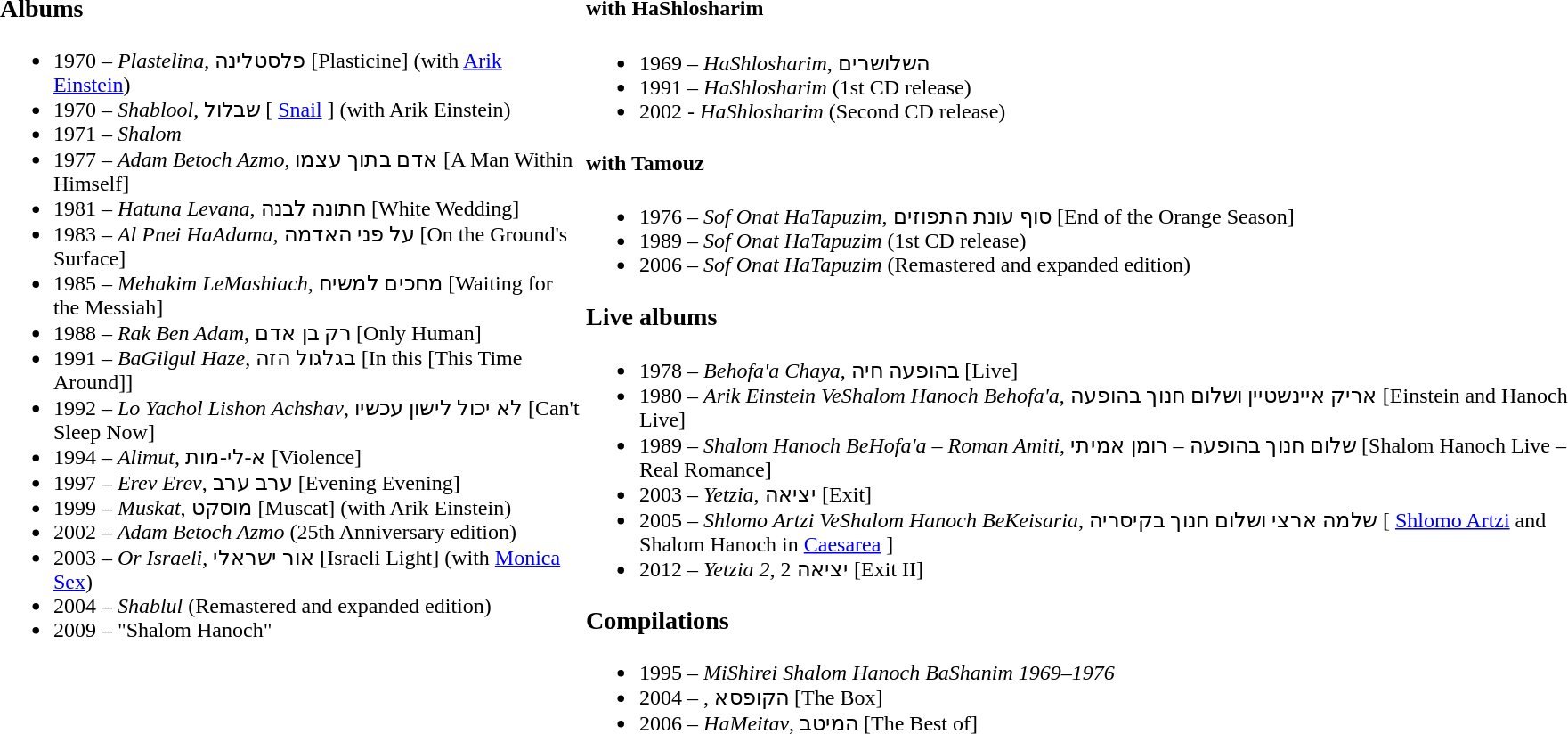<table style="margin:auto; width:95%;">
<tr>
<td valign=top><br><h3>Albums</h3><ul><li>1970 – <em>Plastelina</em>, פלסטלינה [Plasticine] (with <a href='#'>Arik Einstein</a>)</li><li>1970 – <em>Shablool</em>, שבלול [ <a href='#'>Snail</a> ] (with Arik Einstein)</li><li>1971 – <em>Shalom</em></li><li>1977 – <em>Adam Betoch Azmo</em>, אדם בתוך עצמו [A Man Within Himself]</li><li>1981 – <em>Hatuna Levana</em>, חתונה לבנה [White Wedding]</li><li>1983 – <em>Al Pnei HaAdama</em>, על פני האדמה [On the Ground's Surface]</li><li>1985 – <em>Mehakim LeMashiach</em>, מחכים למשיח [Waiting for the Messiah]</li><li>1988 – <em>Rak Ben Adam</em>, רק בן אדם [Only Human]</li><li>1991 – <em>BaGilgul Haze</em>, בגלגול הזה [In this [This Time Around]]</li><li>1992 – <em>Lo Yachol Lishon Achshav</em>, לא יכול לישון עכשיו [Can't Sleep Now]</li><li>1994 – <em>Alimut</em>, א-לי-מות [Violence]</li><li>1997 – <em>Erev Erev</em>, ערב ערב [Evening Evening]</li><li>1999 – <em>Muskat</em>, מוסקט [Muscat] (with Arik Einstein)</li><li>2002 – <em>Adam Betoch Azmo</em> (25th Anniversary edition)</li><li>2003 – <em>Or Israeli</em>, אור ישראלי [Israeli Light] (with <a href='#'>Monica Sex</a>)</li><li>2004 – <em>Shablul</em> (Remastered and expanded edition)</li><li>2009 – "Shalom Hanoch"</li></ul></td>
<td valign=top><br><h4>with HaShlosharim</h4><ul><li>1969 – <em>HaShlosharim</em>, השלושרים</li><li>1991 – <em>HaShlosharim</em> (1st CD release)</li><li>2002 - <em>HaShlosharim</em> (Second CD release)</li></ul><h4>with Tamouz</h4><ul><li>1976 – <em>Sof Onat HaTapuzim</em>, סוף עונת התפוזים [End of the Orange Season]</li><li>1989 – <em>Sof Onat HaTapuzim</em> (1st CD release)</li><li>2006 – <em>Sof Onat HaTapuzim</em> (Remastered and expanded edition)</li></ul><h3>Live albums</h3><ul><li>1978 – <em>Behofa'a Chaya</em>, בהופעה חיה [Live]</li><li>1980 – <em>Arik Einstein VeShalom Hanoch Behofa'a</em>, אריק איינשטיין ושלום חנוך בהופעה [Einstein and Hanoch Live]</li><li>1989 – <em>Shalom Hanoch BeHofa'a – Roman Amiti</em>, שלום חנוך בהופעה – רומן אמיתי [Shalom Hanoch Live – Real Romance]</li><li>2003 – <em>Yetzia</em>, יציאה [Exit]</li><li>2005 – <em>Shlomo Artzi VeShalom Hanoch BeKeisaria</em>, שלמה ארצי ושלום חנוך בקיסריה [ <a href='#'>Shlomo Artzi</a> and Shalom Hanoch in <a href='#'>Caesarea</a> ]</li><li>2012 – <em>Yetzia 2</em>, יציאה 2 [Exit II]</li></ul><h3>Compilations</h3><ul><li>1995 – <em>MiShirei Shalom Hanoch BaShanim 1969–1976</em></li><li>2004 – <em></em>, הקופסא [The Box]</li><li>2006 – <em>HaMeitav</em>, המיטב [The Best of]</li></ul></td>
</tr>
</table>
